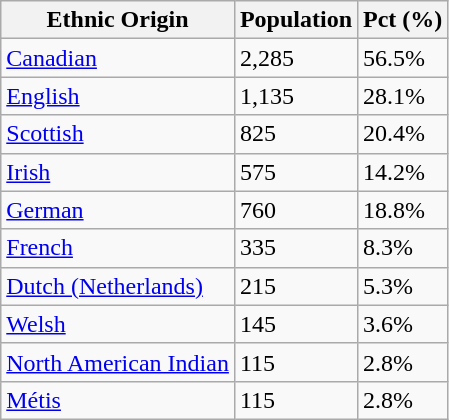<table class="wikitable">
<tr>
<th>Ethnic Origin</th>
<th>Population</th>
<th>Pct (%)</th>
</tr>
<tr>
<td><a href='#'>Canadian</a></td>
<td>2,285</td>
<td>56.5%</td>
</tr>
<tr>
<td><a href='#'>English</a></td>
<td>1,135</td>
<td>28.1%</td>
</tr>
<tr>
<td><a href='#'>Scottish</a></td>
<td>825</td>
<td>20.4%</td>
</tr>
<tr>
<td><a href='#'>Irish</a></td>
<td>575</td>
<td>14.2%</td>
</tr>
<tr>
<td><a href='#'>German</a></td>
<td>760</td>
<td>18.8%</td>
</tr>
<tr>
<td><a href='#'>French</a></td>
<td>335</td>
<td>8.3%</td>
</tr>
<tr>
<td><a href='#'>Dutch (Netherlands)</a></td>
<td>215</td>
<td>5.3%</td>
</tr>
<tr>
<td><a href='#'>Welsh</a></td>
<td>145</td>
<td>3.6%</td>
</tr>
<tr>
<td><a href='#'>North American Indian</a></td>
<td>115</td>
<td>2.8%</td>
</tr>
<tr>
<td><a href='#'>Métis</a></td>
<td>115</td>
<td>2.8%</td>
</tr>
</table>
